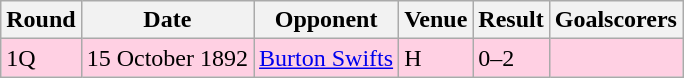<table class="wikitable">
<tr>
<th>Round</th>
<th>Date</th>
<th>Opponent</th>
<th>Venue</th>
<th>Result</th>
<th>Goalscorers</th>
</tr>
<tr style="background-color: #ffd0e3;">
<td>1Q</td>
<td>15 October 1892</td>
<td><a href='#'>Burton Swifts</a></td>
<td>H</td>
<td>0–2</td>
<td></td>
</tr>
</table>
